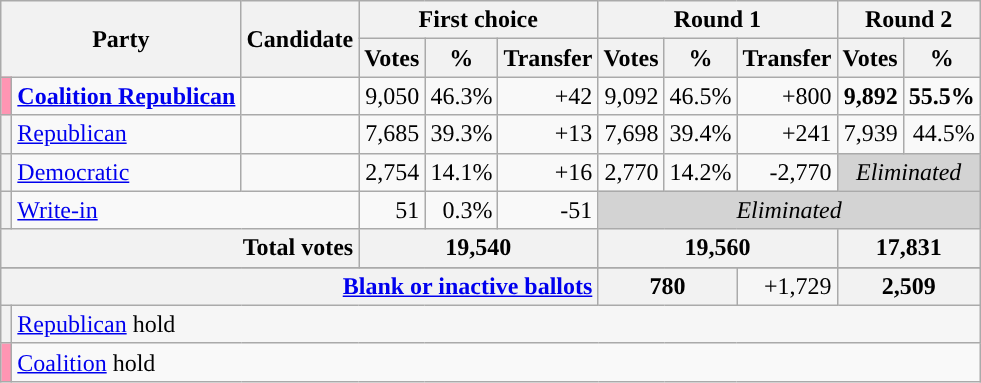<table class="wikitable sortable" style="text-align:right">
<tr>
<th colspan=2 rowspan=2>Party</th>
<th rowspan=2>Candidate</th>
<th colspan=3>First choice</th>
<th colspan=3>Round 1</th>
<th colspan=3>Round 2</th>
</tr>
<tr>
<th>Votes</th>
<th>%</th>
<th>Transfer</th>
<th>Votes</th>
<th>%</th>
<th>Transfer</th>
<th>Votes</th>
<th>%</th>
</tr>
<tr>
<th style="background-color:#ff95b3ff"></th>
<td style="text-align:left"><strong><a href='#'>Coalition Republican</a></strong></td>
<td style="text-align:left" scope="row"><strong></strong></td>
<td>9,050</td>
<td>46.3%</td>
<td>+42</td>
<td>9,092</td>
<td>46.5%</td>
<td>+800</td>
<td><strong>9,892</strong></td>
<td><strong>55.5%</strong></td>
</tr>
<tr>
<th style="background-color:"></th>
<td style="text-align:left"><a href='#'>Republican</a></td>
<td style="text-align:left" scope="row"></td>
<td>7,685</td>
<td>39.3%</td>
<td>+13</td>
<td>7,698</td>
<td>39.4%</td>
<td>+241</td>
<td>7,939</td>
<td>44.5%</td>
</tr>
<tr>
<th style="background-color:"></th>
<td style="text-align:left"><a href='#'>Democratic</a></td>
<td style="text-align:left" scope="row"></td>
<td>2,754</td>
<td>14.1%</td>
<td>+16</td>
<td>2,770</td>
<td>14.2%</td>
<td>-2,770</td>
<td colspan="2"  style="background:lightgrey; text-align:center;"><em>Eliminated</em></td>
</tr>
<tr>
<th style="background-color:"></th>
<td style="text-align:left" colspan=2><a href='#'>Write-in</a></td>
<td>51</td>
<td>0.3%</td>
<td>-51</td>
<td colspan="5"  style="background:lightgrey; text-align:center;"><em>Eliminated</em></td>
</tr>
<tr class="sortbottom" style="background-color:#F6F6F6">
<th colspan=3 scope="row" style="text-align:right;"><strong>Total votes</strong></th>
<th colspan=3><strong>19,540</strong></th>
<th colspan=3><strong>19,560</strong></th>
<th colspan=3><strong>17,831</strong></th>
</tr>
<tr class="sortbottom">
</tr>
<tr class="sortbottom" style="background-color:#F6F6F6">
<th colspan=6 scope="row" style="text-align:right;"><a href='#'>Blank or inactive ballots</a></th>
<th colspan=2>780</th>
<td>+1,729</td>
<th colspan=2>2,509</th>
</tr>
<tr class="sortbottom" style="background:#f6f6f6;">
<th style="background-color:"></th>
<td colspan="13" style="text-align:left"><a href='#'>Republican</a> hold</td>
</tr>
<tr>
<th style="background-color:#ff95b3ff"></th>
<td colspan="13" style="text-align:left"><a href='#'>Coalition</a> hold</td>
</tr>
</table>
